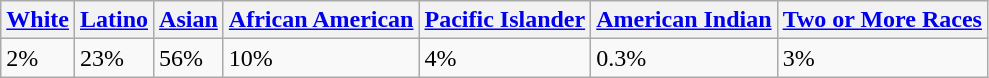<table class="wikitable">
<tr>
<th><a href='#'>White</a></th>
<th><a href='#'>Latino</a></th>
<th><a href='#'>Asian</a></th>
<th><a href='#'>African American</a></th>
<th><a href='#'>Pacific Islander</a></th>
<th><a href='#'>American Indian</a></th>
<th><a href='#'>Two or More Races</a></th>
</tr>
<tr>
<td>2%</td>
<td>23%</td>
<td>56%</td>
<td>10%</td>
<td>4%</td>
<td>0.3%</td>
<td>3%</td>
</tr>
</table>
